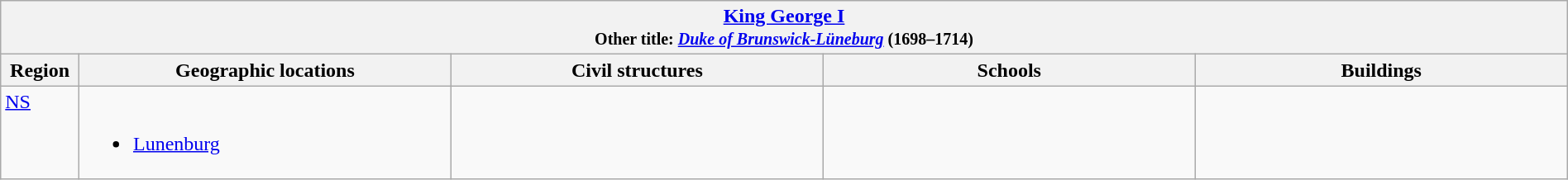<table class="wikitable" width="100%">
<tr>
<th colspan="5"> <a href='#'>King George I</a><br><small>Other title: <em><a href='#'>Duke of Brunswick-Lüneburg</a></em> (1698–1714)</small></th>
</tr>
<tr>
<th width="5%">Region</th>
<th width="23.75%">Geographic locations</th>
<th width="23.75%">Civil structures</th>
<th width="23.75%">Schools</th>
<th width="23.75%">Buildings</th>
</tr>
<tr>
<td align=left valign=top> <a href='#'>NS</a></td>
<td align=left valign=top><br><ul><li><a href='#'>Lunenburg</a></li></ul></td>
<td></td>
<td></td>
<td></td>
</tr>
</table>
